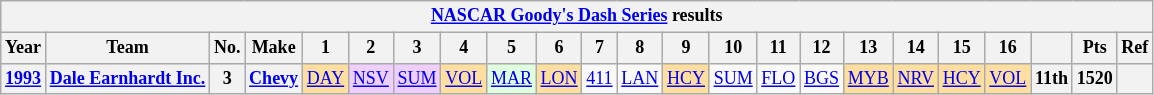<table class="wikitable" style="text-align:center; font-size:75%">
<tr>
<th colspan=32><a href='#'>NASCAR Goody's Dash Series</a> results</th>
</tr>
<tr>
<th>Year</th>
<th>Team</th>
<th>No.</th>
<th>Make</th>
<th>1</th>
<th>2</th>
<th>3</th>
<th>4</th>
<th>5</th>
<th>6</th>
<th>7</th>
<th>8</th>
<th>9</th>
<th>10</th>
<th>11</th>
<th>12</th>
<th>13</th>
<th>14</th>
<th>15</th>
<th>16</th>
<th></th>
<th>Pts</th>
<th>Ref</th>
</tr>
<tr>
<th><a href='#'>1993</a></th>
<th><a href='#'>Dale Earnhardt Inc.</a></th>
<th>3</th>
<th><a href='#'>Chevy</a></th>
<td style="background:#FFDF9F;"><a href='#'>DAY</a><br></td>
<td style="background:#EFCFFF;"><a href='#'>NSV</a><br></td>
<td style="background:#EFCFFF;"><a href='#'>SUM</a><br></td>
<td style="background:#FFDF9F;"><a href='#'>VOL</a><br></td>
<td style="background:#DFFFDF;"><a href='#'>MAR</a><br></td>
<td style="background:#FFDF9F;"><a href='#'>LON</a><br></td>
<td><a href='#'>411</a></td>
<td><a href='#'>LAN</a></td>
<td style="background:#FFDF9F;"><a href='#'>HCY</a><br></td>
<td><a href='#'>SUM</a></td>
<td><a href='#'>FLO</a></td>
<td><a href='#'>BGS</a></td>
<td style="background:#FFDF9F;"><a href='#'>MYB</a><br></td>
<td style="background:#FFDF9F;"><a href='#'>NRV</a><br></td>
<td style="background:#FFDF9F;"><a href='#'>HCY</a><br></td>
<td style="background:#FFDF9F;"><a href='#'>VOL</a><br></td>
<th>11th</th>
<th>1520</th>
<th></th>
</tr>
</table>
